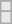<table class=wikitable>
<tr>
</tr>
<tr bgcolor= e8e8e8>
<td></td>
</tr>
<tr>
</tr>
<tr bgcolor= e8e8e8>
<td></td>
</tr>
</table>
